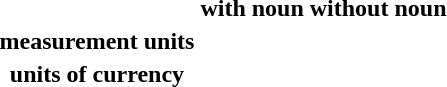<table>
<tr>
<th></th>
<th>with noun</th>
<th>without noun</th>
</tr>
<tr>
<th>measurement units</th>
<td></td>
<td><br></td>
</tr>
<tr>
<th>units of currency</th>
<td></td>
<td></td>
</tr>
</table>
